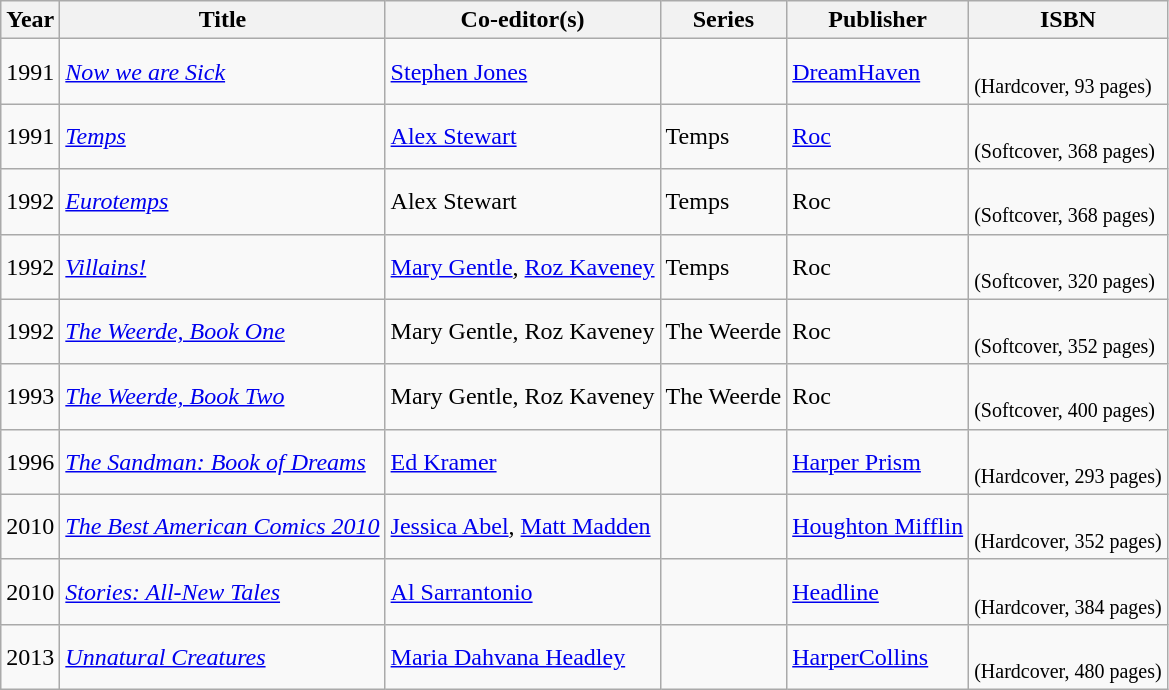<table class="wikitable sortable">
<tr>
<th>Year</th>
<th>Title</th>
<th>Co-editor(s)</th>
<th>Series</th>
<th>Publisher</th>
<th>ISBN</th>
</tr>
<tr>
<td>1991</td>
<td><em><a href='#'>Now we are Sick</a></em></td>
<td><a href='#'>Stephen Jones</a></td>
<td></td>
<td><a href='#'>DreamHaven</a></td>
<td><br><small>(Hardcover, 93 pages)</small></td>
</tr>
<tr>
<td>1991</td>
<td><em><a href='#'>Temps</a></em></td>
<td><a href='#'>Alex Stewart</a></td>
<td>Temps</td>
<td><a href='#'>Roc</a></td>
<td><br><small>(Softcover, 368 pages)</small></td>
</tr>
<tr>
<td>1992</td>
<td><em><a href='#'>Eurotemps</a></em></td>
<td>Alex Stewart</td>
<td>Temps</td>
<td>Roc</td>
<td><br><small>(Softcover, 368 pages)</small></td>
</tr>
<tr>
<td>1992</td>
<td><em><a href='#'>Villains!</a></em></td>
<td><a href='#'>Mary Gentle</a>, <a href='#'>Roz Kaveney</a></td>
<td>Temps</td>
<td>Roc</td>
<td><br><small>(Softcover, 320 pages)</small></td>
</tr>
<tr>
<td>1992</td>
<td><em><a href='#'>The Weerde, Book One</a></em></td>
<td>Mary Gentle, Roz Kaveney</td>
<td>The Weerde</td>
<td>Roc</td>
<td><br><small>(Softcover, 352 pages)</small></td>
</tr>
<tr>
<td>1993</td>
<td><em><a href='#'>The Weerde, Book Two</a></em></td>
<td>Mary Gentle, Roz Kaveney</td>
<td>The Weerde</td>
<td>Roc</td>
<td><br><small>(Softcover, 400 pages)</small></td>
</tr>
<tr>
<td>1996</td>
<td><em><a href='#'>The Sandman: Book of Dreams</a></em></td>
<td><a href='#'>Ed Kramer</a></td>
<td></td>
<td><a href='#'>Harper Prism</a></td>
<td><br><small>(Hardcover, 293 pages)</small></td>
</tr>
<tr>
<td>2010</td>
<td><em><a href='#'>The Best American Comics 2010</a></em></td>
<td><a href='#'>Jessica Abel</a>, <a href='#'>Matt Madden</a></td>
<td></td>
<td><a href='#'>Houghton Mifflin</a></td>
<td><br><small>(Hardcover, 352 pages)</small></td>
</tr>
<tr>
<td>2010</td>
<td><em><a href='#'>Stories: All-New Tales</a></em></td>
<td><a href='#'>Al Sarrantonio</a></td>
<td></td>
<td><a href='#'>Headline</a></td>
<td><br><small>(Hardcover, 384 pages)</small></td>
</tr>
<tr>
<td>2013</td>
<td><em><a href='#'>Unnatural Creatures</a></em></td>
<td><a href='#'>Maria Dahvana Headley</a></td>
<td></td>
<td><a href='#'>HarperCollins</a></td>
<td><br><small>(Hardcover, 480 pages)</small></td>
</tr>
</table>
